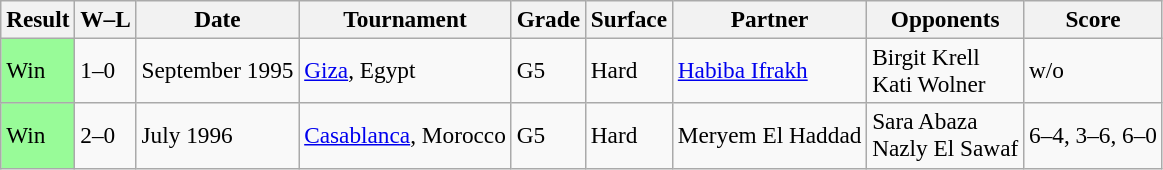<table class="sortable wikitable" style=font-size:97%>
<tr>
<th>Result</th>
<th class="unsortable">W–L</th>
<th>Date</th>
<th>Tournament</th>
<th>Grade</th>
<th>Surface</th>
<th>Partner</th>
<th>Opponents</th>
<th class="unsortable">Score</th>
</tr>
<tr>
<td style="background:#98fb98;">Win</td>
<td>1–0</td>
<td>September 1995</td>
<td><a href='#'>Giza</a>, Egypt</td>
<td>G5</td>
<td>Hard</td>
<td> <a href='#'>Habiba Ifrakh</a></td>
<td> Birgit Krell <br>  Kati Wolner</td>
<td>w/o</td>
</tr>
<tr>
<td style="background:#98fb98;">Win</td>
<td>2–0</td>
<td>July 1996</td>
<td><a href='#'>Casablanca</a>, Morocco</td>
<td>G5</td>
<td>Hard</td>
<td> Meryem El Haddad</td>
<td> Sara Abaza <br>  Nazly El Sawaf</td>
<td>6–4, 3–6, 6–0</td>
</tr>
</table>
